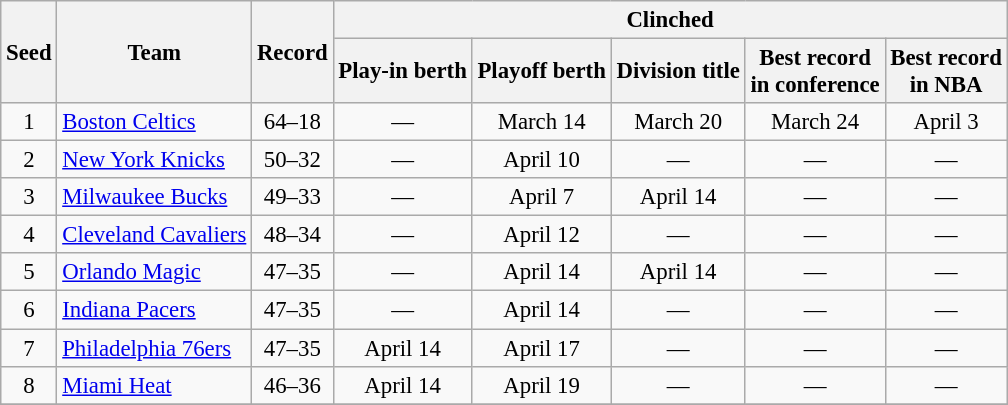<table class="wikitable" style="font-size:95%; text-align:center">
<tr>
<th rowspan=2>Seed</th>
<th rowspan=2>Team</th>
<th rowspan=2>Record</th>
<th colspan=5>Clinched</th>
</tr>
<tr>
<th>Play-in berth</th>
<th>Playoff berth</th>
<th>Division title</th>
<th>Best record<br>in conference</th>
<th>Best record<br>in NBA</th>
</tr>
<tr>
<td>1</td>
<td align=left><a href='#'>Boston Celtics</a></td>
<td>64–18</td>
<td>—</td>
<td>March 14</td>
<td>March 20</td>
<td>March 24</td>
<td>April 3</td>
</tr>
<tr>
<td>2</td>
<td align=left><a href='#'>New York Knicks</a></td>
<td>50–32</td>
<td>—</td>
<td>April 10</td>
<td>—</td>
<td>—</td>
<td>—</td>
</tr>
<tr>
<td>3</td>
<td align=left><a href='#'>Milwaukee Bucks</a></td>
<td>49–33</td>
<td>—</td>
<td>April 7</td>
<td>April 14</td>
<td>—</td>
<td>—</td>
</tr>
<tr>
<td>4</td>
<td align=left><a href='#'>Cleveland Cavaliers</a></td>
<td>48–34</td>
<td>—</td>
<td>April 12</td>
<td>—</td>
<td>—</td>
<td>—</td>
</tr>
<tr>
<td>5</td>
<td align=left><a href='#'>Orlando Magic</a></td>
<td>47–35</td>
<td>—</td>
<td>April 14</td>
<td>April 14</td>
<td>—</td>
<td>—</td>
</tr>
<tr>
<td>6</td>
<td align=left><a href='#'>Indiana Pacers</a></td>
<td>47–35</td>
<td>—</td>
<td>April 14</td>
<td>—</td>
<td>—</td>
<td>—</td>
</tr>
<tr>
<td>7</td>
<td align=left><a href='#'>Philadelphia 76ers</a></td>
<td>47–35</td>
<td>April 14</td>
<td>April 17</td>
<td>—</td>
<td>—</td>
<td>—</td>
</tr>
<tr>
<td>8</td>
<td align=left><a href='#'>Miami Heat</a></td>
<td>46–36</td>
<td>April 14</td>
<td>April 19</td>
<td>—</td>
<td>—</td>
<td>—</td>
</tr>
<tr>
</tr>
</table>
